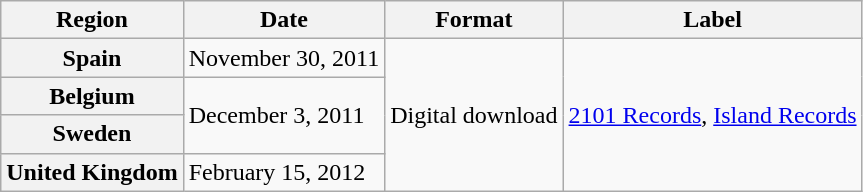<table class="wikitable plainrowheaders">
<tr>
<th scope="col">Region</th>
<th scope="col">Date</th>
<th scope="col">Format</th>
<th scope="col">Label</th>
</tr>
<tr>
<th scope="row">Spain</th>
<td>November 30, 2011</td>
<td rowspan="4">Digital download</td>
<td rowspan="4"><a href='#'>2101 Records</a>, <a href='#'>Island Records</a></td>
</tr>
<tr>
<th scope="row">Belgium</th>
<td rowspan="2">December 3, 2011</td>
</tr>
<tr>
<th scope="row">Sweden</th>
</tr>
<tr>
<th scope="row">United Kingdom</th>
<td>February 15, 2012</td>
</tr>
</table>
